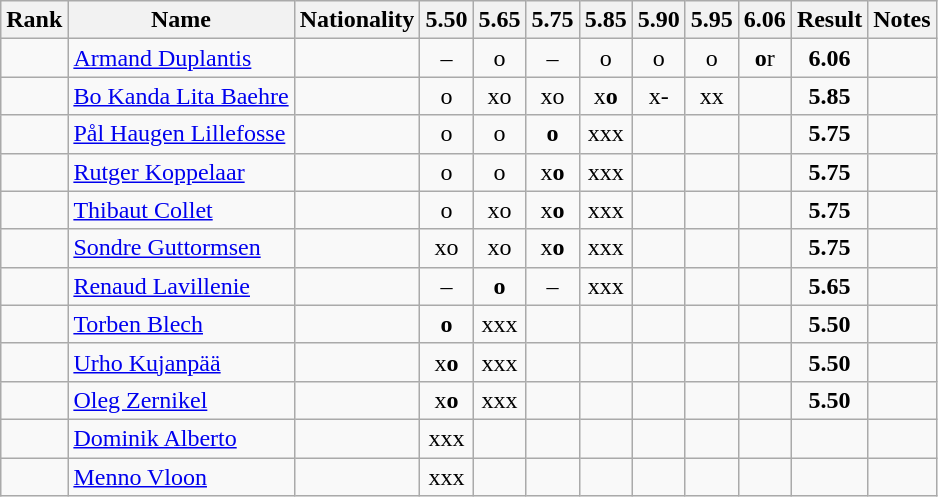<table class="wikitable sortable" style="text-align:center">
<tr>
<th>Rank</th>
<th>Name</th>
<th>Nationality</th>
<th>5.50</th>
<th>5.65</th>
<th>5.75</th>
<th>5.85</th>
<th>5.90</th>
<th>5.95</th>
<th>6.06</th>
<th>Result</th>
<th>Notes</th>
</tr>
<tr>
<td></td>
<td align=left><a href='#'>Armand Duplantis</a></td>
<td align=left></td>
<td>–</td>
<td>o</td>
<td>–</td>
<td>o</td>
<td>o</td>
<td>o</td>
<td><strong>o</strong>r</td>
<td><strong>6.06</strong></td>
<td></td>
</tr>
<tr>
<td></td>
<td align=left><a href='#'>Bo Kanda Lita Baehre</a></td>
<td align=left></td>
<td>o</td>
<td>xo</td>
<td>xo</td>
<td>x<strong>o</strong></td>
<td>x-</td>
<td>xx</td>
<td></td>
<td><strong>5.85</strong></td>
<td></td>
</tr>
<tr>
<td></td>
<td align=left><a href='#'>Pål Haugen Lillefosse</a></td>
<td align=left></td>
<td>o</td>
<td>o</td>
<td><strong>o</strong></td>
<td>xxx</td>
<td></td>
<td></td>
<td></td>
<td><strong>5.75</strong></td>
<td></td>
</tr>
<tr>
<td></td>
<td align=left><a href='#'>Rutger Koppelaar</a></td>
<td align=left></td>
<td>o</td>
<td>o</td>
<td>x<strong>o</strong></td>
<td>xxx</td>
<td></td>
<td></td>
<td></td>
<td><strong>5.75</strong></td>
<td></td>
</tr>
<tr>
<td></td>
<td align=left><a href='#'>Thibaut Collet</a></td>
<td align=left></td>
<td>o</td>
<td>xo</td>
<td>x<strong>o</strong></td>
<td>xxx</td>
<td></td>
<td></td>
<td></td>
<td><strong>5.75</strong></td>
<td></td>
</tr>
<tr>
<td></td>
<td align=left><a href='#'>Sondre Guttormsen</a></td>
<td align=left></td>
<td>xo</td>
<td>xo</td>
<td>x<strong>o</strong></td>
<td>xxx</td>
<td></td>
<td></td>
<td></td>
<td><strong>5.75</strong></td>
<td></td>
</tr>
<tr>
<td></td>
<td align=left><a href='#'>Renaud Lavillenie</a></td>
<td align=left></td>
<td>–</td>
<td><strong>o</strong></td>
<td>–</td>
<td>xxx</td>
<td></td>
<td></td>
<td></td>
<td><strong>5.65</strong></td>
<td></td>
</tr>
<tr>
<td></td>
<td align=left><a href='#'>Torben Blech</a></td>
<td align=left></td>
<td><strong>o</strong></td>
<td>xxx</td>
<td></td>
<td></td>
<td></td>
<td></td>
<td></td>
<td><strong>5.50</strong></td>
<td></td>
</tr>
<tr>
<td></td>
<td align=left><a href='#'>Urho Kujanpää</a></td>
<td align=left></td>
<td>x<strong>o</strong></td>
<td>xxx</td>
<td></td>
<td></td>
<td></td>
<td></td>
<td></td>
<td><strong>5.50</strong></td>
<td></td>
</tr>
<tr>
<td></td>
<td align=left><a href='#'>Oleg Zernikel</a></td>
<td align=left></td>
<td>x<strong>o</strong></td>
<td>xxx</td>
<td></td>
<td></td>
<td></td>
<td></td>
<td></td>
<td><strong>5.50</strong></td>
<td></td>
</tr>
<tr>
<td></td>
<td align=left><a href='#'>Dominik Alberto</a></td>
<td align=left></td>
<td>xxx</td>
<td></td>
<td></td>
<td></td>
<td></td>
<td></td>
<td></td>
<td><strong></strong></td>
<td></td>
</tr>
<tr>
<td></td>
<td align=left><a href='#'>Menno Vloon</a></td>
<td align=left></td>
<td>xxx</td>
<td></td>
<td></td>
<td></td>
<td></td>
<td></td>
<td></td>
<td><strong></strong></td>
<td></td>
</tr>
</table>
